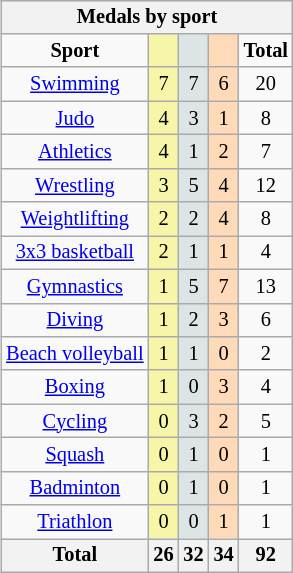<table class="wikitable" style="font-size:85%; float:right">
<tr bgcolor=#efefef>
<th colspan=7>Medals by sport</th>
</tr>
<tr align=center>
<td><strong>Sport</strong></td>
<td bgcolor=#f7f6a8></td>
<td bgcolor=#dce5e5></td>
<td bgcolor=#ffdab9></td>
<td><strong>Total</strong></td>
</tr>
<tr align=center>
<td><a href='#'>Swimming</a></td>
<td bgcolor=#f7f6a8>7</td>
<td bgcolor=#dce5e5>7</td>
<td bgcolor=#ffdab9>6</td>
<td>20</td>
</tr>
<tr align=center>
<td><a href='#'>Judo</a></td>
<td bgcolor=#f7f6a8>4</td>
<td bgcolor=#dce5e5>3</td>
<td bgcolor=#ffdab9>1</td>
<td>8</td>
</tr>
<tr align=center>
<td><a href='#'>Athletics</a></td>
<td bgcolor=#f7f6a8>4</td>
<td bgcolor=#dce5e5>1</td>
<td bgcolor=#ffdab9>2</td>
<td>7</td>
</tr>
<tr align=center>
<td><a href='#'>Wrestling</a></td>
<td bgcolor=#f7f6a8>3</td>
<td bgcolor=#dce5e5>5</td>
<td bgcolor=#ffdab9>4</td>
<td>12</td>
</tr>
<tr align=center>
<td><a href='#'>Weightlifting</a></td>
<td bgcolor=#f7f6a8>2</td>
<td bgcolor=#dce5e5>2</td>
<td bgcolor=#ffdab9>4</td>
<td>8</td>
</tr>
<tr align=center>
<td><a href='#'>3x3 basketball</a></td>
<td bgcolor=#f7f6a8>2</td>
<td bgcolor=#dce5e5>1</td>
<td bgcolor=#ffdab9>1</td>
<td>4</td>
</tr>
<tr align=center>
<td><a href='#'>Gymnastics</a></td>
<td bgcolor=#f7f6a8>1</td>
<td bgcolor=#dce5e5>5</td>
<td bgcolor=#ffdab9>7</td>
<td>13</td>
</tr>
<tr align=center>
<td><a href='#'>Diving</a></td>
<td bgcolor=#f7f6a8>1</td>
<td bgcolor=#dce5e5>2</td>
<td bgcolor=#ffdab9>3</td>
<td>6</td>
</tr>
<tr align=center>
<td><a href='#'>Beach volleyball</a></td>
<td bgcolor=#f7f6a8>1</td>
<td bgcolor=#dce5e5>1</td>
<td bgcolor=#ffdab9>0</td>
<td>2</td>
</tr>
<tr align=center>
<td><a href='#'>Boxing</a></td>
<td bgcolor=#f7f6a8>1</td>
<td bgcolor=#dce5e5>0</td>
<td bgcolor=#ffdab9>3</td>
<td>4</td>
</tr>
<tr align=center>
<td><a href='#'>Cycling</a></td>
<td bgcolor=#f7f6a8>0</td>
<td bgcolor=#dce5e5>3</td>
<td bgcolor=#ffdab9>2</td>
<td>5</td>
</tr>
<tr align=center>
<td><a href='#'>Squash</a></td>
<td bgcolor=#f7f6a8>0</td>
<td bgcolor=#dce5e5>1</td>
<td bgcolor=#ffdab9>0</td>
<td>1</td>
</tr>
<tr align=center>
<td><a href='#'>Badminton</a></td>
<td bgcolor=#f7f6a8>0</td>
<td bgcolor=#dce5e5>1</td>
<td bgcolor=#ffdab9>0</td>
<td>1</td>
</tr>
<tr align=center>
<td><a href='#'>Triathlon</a></td>
<td bgcolor=#f7f6a8>0</td>
<td bgcolor=#dce5e5>0</td>
<td bgcolor=#ffdab9>1</td>
<td>1</td>
</tr>
<tr align=center>
<th>Total</th>
<th bgcolor=gold>26</th>
<th bgcolor=silver>32</th>
<th bgcolor=#c96>34</th>
<th>92</th>
</tr>
</table>
